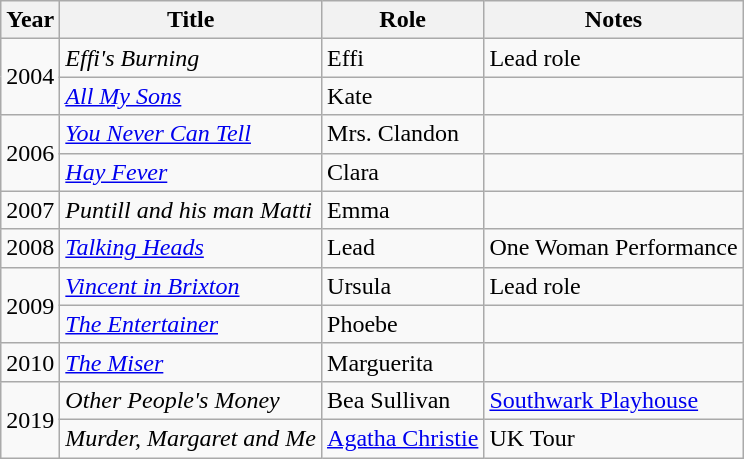<table class="wikitable sortable">
<tr>
<th>Year</th>
<th>Title</th>
<th>Role</th>
<th>Notes</th>
</tr>
<tr>
<td rowspan="2">2004</td>
<td><em>Effi's Burning</em></td>
<td>Effi</td>
<td>Lead role</td>
</tr>
<tr>
<td><em><a href='#'>All My Sons</a></em></td>
<td>Kate</td>
<td></td>
</tr>
<tr>
<td rowspan="2">2006</td>
<td><em><a href='#'>You Never Can Tell</a></em></td>
<td>Mrs. Clandon</td>
<td></td>
</tr>
<tr>
<td><em><a href='#'>Hay Fever</a></em></td>
<td>Clara</td>
<td></td>
</tr>
<tr>
<td>2007</td>
<td><em>Puntill and his man Matti</em></td>
<td>Emma</td>
<td></td>
</tr>
<tr>
<td>2008</td>
<td><em><a href='#'>Talking Heads</a></em></td>
<td>Lead</td>
<td>One Woman Performance</td>
</tr>
<tr>
<td rowspan="2">2009</td>
<td><em><a href='#'>Vincent in Brixton</a></em></td>
<td>Ursula</td>
<td>Lead role</td>
</tr>
<tr>
<td><em><a href='#'>The Entertainer</a></em></td>
<td>Phoebe</td>
<td></td>
</tr>
<tr>
<td>2010</td>
<td><em><a href='#'>The Miser</a></em></td>
<td>Marguerita</td>
<td></td>
</tr>
<tr>
<td rowspan="2">2019</td>
<td><em>Other People's Money</em></td>
<td>Bea Sullivan</td>
<td><a href='#'>Southwark Playhouse</a></td>
</tr>
<tr>
<td><em>Murder, Margaret and Me</em></td>
<td><a href='#'>Agatha Christie</a></td>
<td>UK Tour</td>
</tr>
</table>
